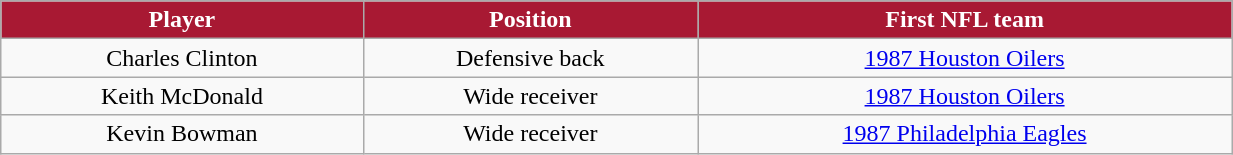<table class="wikitable" width="65%">
<tr align="center" style="background:#A81933;color:#FFFFFF;">
<td><strong>Player</strong></td>
<td><strong>Position</strong></td>
<td><strong>First NFL team</strong></td>
</tr>
<tr align="center" bgcolor="">
<td>Charles Clinton</td>
<td>Defensive back</td>
<td><a href='#'>1987 Houston Oilers</a></td>
</tr>
<tr align="center" bgcolor="">
<td>Keith McDonald</td>
<td>Wide receiver</td>
<td><a href='#'>1987 Houston Oilers</a></td>
</tr>
<tr align="center" bgcolor="">
<td>Kevin Bowman</td>
<td>Wide receiver</td>
<td><a href='#'>1987 Philadelphia Eagles</a></td>
</tr>
</table>
